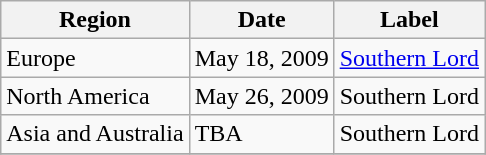<table class="wikitable">
<tr>
<th>Region</th>
<th>Date</th>
<th>Label</th>
</tr>
<tr>
<td>Europe</td>
<td>May 18, 2009</td>
<td><a href='#'>Southern Lord</a></td>
</tr>
<tr>
<td>North America</td>
<td>May 26, 2009</td>
<td>Southern Lord</td>
</tr>
<tr>
<td>Asia and Australia</td>
<td>TBA</td>
<td>Southern Lord</td>
</tr>
<tr>
</tr>
</table>
